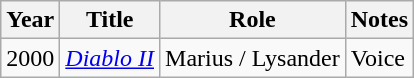<table class="wikitable sortable plainrowheaders" style="white-space:nowrap">
<tr>
<th>Year</th>
<th>Title</th>
<th>Role</th>
<th>Notes</th>
</tr>
<tr>
<td>2000</td>
<td><em><a href='#'>Diablo II</a></em></td>
<td>Marius / Lysander</td>
<td>Voice</td>
</tr>
</table>
